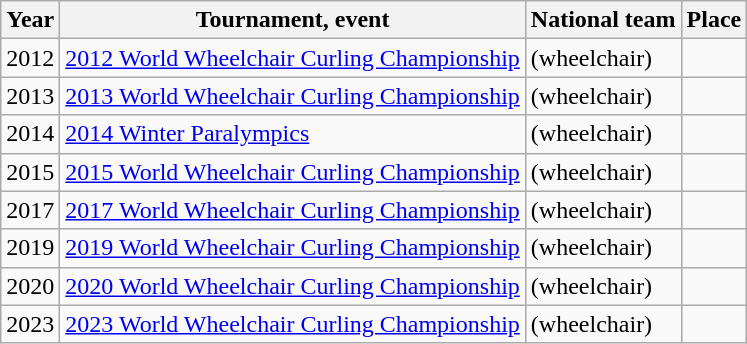<table class="wikitable">
<tr>
<th scope="col">Year</th>
<th scope="col">Tournament, event</th>
<th scope="col">National team</th>
<th scope="col">Place</th>
</tr>
<tr>
<td>2012</td>
<td><a href='#'>2012 World Wheelchair Curling Championship</a></td>
<td> (wheelchair)</td>
<td></td>
</tr>
<tr>
<td>2013</td>
<td><a href='#'>2013 World Wheelchair Curling Championship</a></td>
<td> (wheelchair)</td>
<td></td>
</tr>
<tr>
<td>2014</td>
<td><a href='#'>2014 Winter Paralympics</a></td>
<td> (wheelchair)</td>
<td></td>
</tr>
<tr>
<td>2015</td>
<td><a href='#'>2015 World Wheelchair Curling Championship</a></td>
<td> (wheelchair)</td>
<td></td>
</tr>
<tr>
<td>2017</td>
<td><a href='#'>2017 World Wheelchair Curling Championship</a></td>
<td> (wheelchair)</td>
<td></td>
</tr>
<tr>
<td>2019</td>
<td><a href='#'>2019 World Wheelchair Curling Championship</a></td>
<td> (wheelchair)</td>
<td></td>
</tr>
<tr>
<td>2020</td>
<td><a href='#'>2020 World Wheelchair Curling Championship</a></td>
<td> (wheelchair)</td>
<td></td>
</tr>
<tr>
<td>2023</td>
<td><a href='#'>2023 World Wheelchair Curling Championship</a></td>
<td> (wheelchair)</td>
<td></td>
</tr>
</table>
